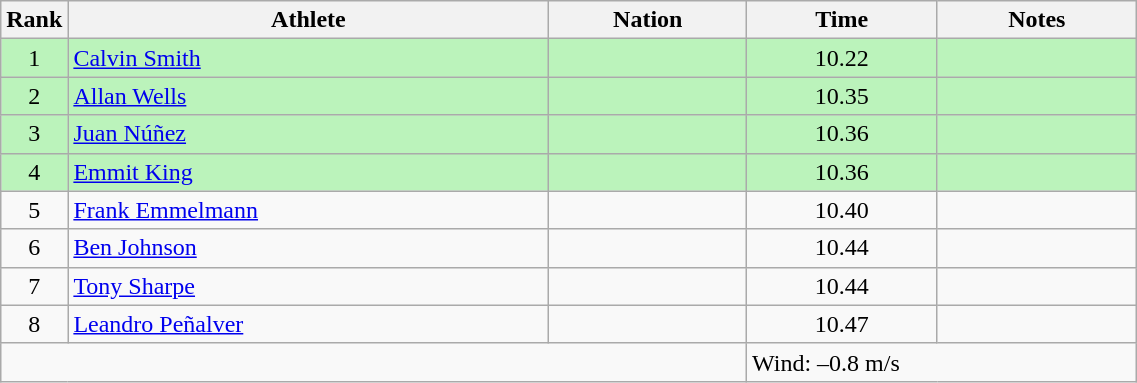<table class="wikitable sortable" style="text-align:center;width: 60%;">
<tr>
<th scope="col" style="width: 10px;">Rank</th>
<th scope="col">Athlete</th>
<th scope="col">Nation</th>
<th scope="col">Time</th>
<th scope="col">Notes</th>
</tr>
<tr bgcolor=bbf3bb>
<td>1</td>
<td align=left><a href='#'>Calvin Smith</a></td>
<td align=left></td>
<td>10.22</td>
<td></td>
</tr>
<tr bgcolor=bbf3bb>
<td>2</td>
<td align=left><a href='#'>Allan Wells</a></td>
<td align=left></td>
<td>10.35</td>
<td></td>
</tr>
<tr bgcolor=bbf3bb>
<td>3</td>
<td align=left><a href='#'>Juan Núñez</a></td>
<td align=left></td>
<td>10.36</td>
<td></td>
</tr>
<tr bgcolor=bbf3bb>
<td>4</td>
<td align=left><a href='#'>Emmit King</a></td>
<td align=left></td>
<td>10.36</td>
<td></td>
</tr>
<tr>
<td>5</td>
<td align=left><a href='#'>Frank Emmelmann</a></td>
<td align=left></td>
<td>10.40</td>
<td></td>
</tr>
<tr>
<td>6</td>
<td align=left><a href='#'>Ben Johnson</a></td>
<td align=left></td>
<td>10.44</td>
<td></td>
</tr>
<tr>
<td>7</td>
<td align=left><a href='#'>Tony Sharpe</a></td>
<td align=left></td>
<td>10.44</td>
<td></td>
</tr>
<tr>
<td>8</td>
<td align=left><a href='#'>Leandro Peñalver</a></td>
<td align=left></td>
<td>10.47</td>
<td></td>
</tr>
<tr class="sortbottom">
<td colspan="3"></td>
<td colspan="2" style="text-align:left;">Wind: –0.8 m/s</td>
</tr>
</table>
